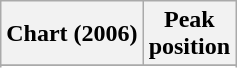<table class="wikitable sortable plainrowheaders" style="text-align:center">
<tr>
<th>Chart (2006)</th>
<th>Peak<br>position</th>
</tr>
<tr>
</tr>
<tr>
</tr>
<tr>
</tr>
<tr>
</tr>
<tr>
</tr>
<tr>
</tr>
</table>
